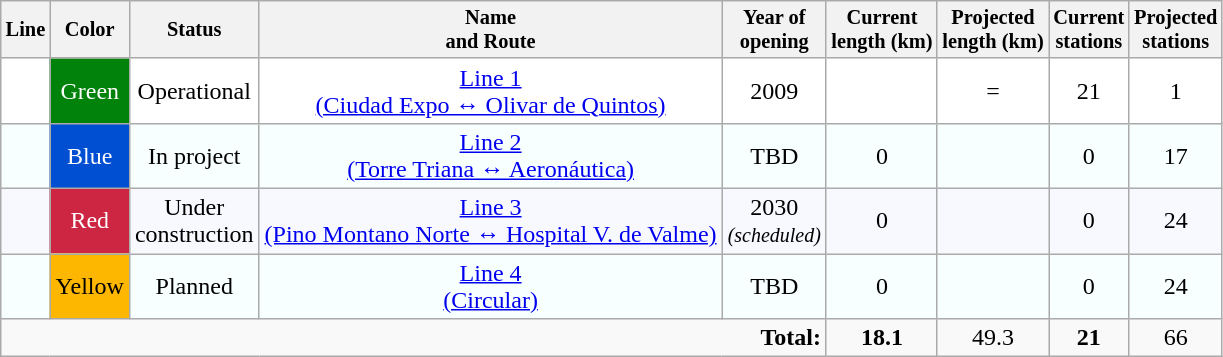<table class=wikitable style="text-align: center">
<tr style="font-size:85%">
<th>Line</th>
<th>Color</th>
<th>Status</th>
<th>Name<br>and Route</th>
<th>Year of<br>opening</th>
<th>Current <br>length (km)</th>
<th>Projected<br>length (km)</th>
<th>Current<br>stations</th>
<th>Projected<br>stations</th>
</tr>
<tr bgcolor="#FFFFFF">
<td> </td>
<td style="color: white; background-color: #01820b">Green</td>
<td>Operational</td>
<td><a href='#'>Line 1<br>(Ciudad Expo ↔ Olivar de Quintos)</a></td>
<td>2009</td>
<td></td>
<td>=</td>
<td align=center>21</td>
<td align=center>1</td>
</tr>
<tr bgcolor="#F8FFFF">
<td> </td>
<td style="color: white; background-color: #004fd2">Blue</td>
<td>In project</td>
<td><a href='#'>Line 2<br>(Torre Triana ↔ Aeronáutica)</a></td>
<td>TBD</td>
<td>0</td>
<td></td>
<td align=center>0</td>
<td align=center>17</td>
</tr>
<tr bgcolor="#F8F8FF">
<td> </td>
<td style="color: white; background-color: #cc2643">Red</td>
<td>Under<br>construction</td>
<td><a href='#'>Line 3<br>(Pino Montano Norte ↔ Hospital V. de Valme)</a></td>
<td>2030 <br><small><em>(scheduled)</em></small></td>
<td>0</td>
<td></td>
<td align=center>0</td>
<td align=center>24</td>
</tr>
<tr bgcolor="#F8FFFF">
<td> </td>
<td style="color: black; background-color: #feb700">Yellow</td>
<td>Planned</td>
<td><a href='#'>Line 4<br>(Circular)</a></td>
<td>TBD</td>
<td>0</td>
<td></td>
<td align=center>0</td>
<td align=center>24</td>
</tr>
<tr>
<td colspan=5 style="text-align: right;"><strong>Total:</strong></td>
<td><strong>18.1</strong></td>
<td align=center>49.3</td>
<td><strong>21</strong></td>
<td>66</td>
</tr>
</table>
